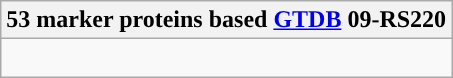<table class="wikitable">
<tr>
<th colspan=1>53 marker proteins based <a href='#'>GTDB</a> 09-RS220</th>
</tr>
<tr>
<td style="vertical-align:top"><br></td>
</tr>
</table>
